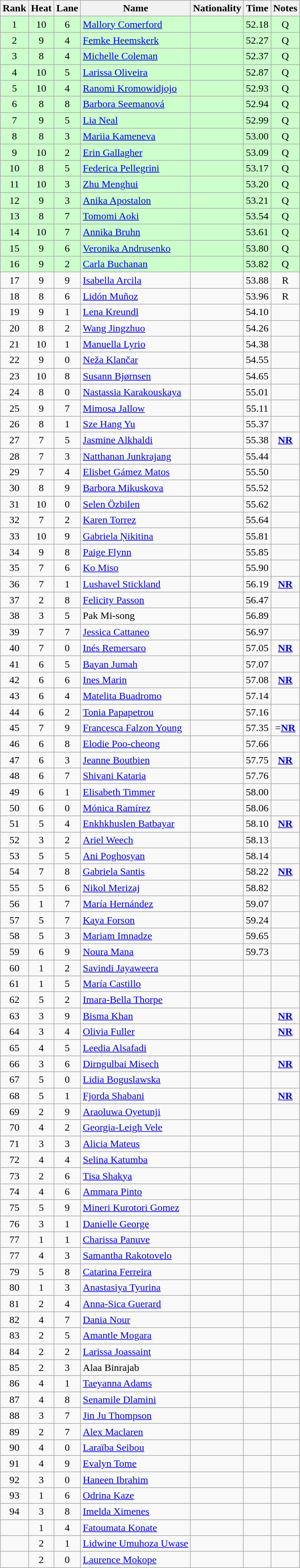<table class="wikitable sortable" style="text-align:center">
<tr>
<th>Rank</th>
<th>Heat</th>
<th>Lane</th>
<th>Name</th>
<th>Nationality</th>
<th>Time</th>
<th>Notes</th>
</tr>
<tr bgcolor=ccffcc>
<td>1</td>
<td>10</td>
<td>6</td>
<td align=left><a href='#'>Mallory Comerford</a></td>
<td align=left></td>
<td>52.18</td>
<td>Q</td>
</tr>
<tr bgcolor=ccffcc>
<td>2</td>
<td>9</td>
<td>4</td>
<td align=left><a href='#'>Femke Heemskerk</a></td>
<td align=left></td>
<td>52.27</td>
<td>Q</td>
</tr>
<tr bgcolor=ccffcc>
<td>3</td>
<td>8</td>
<td>4</td>
<td align=left><a href='#'>Michelle Coleman</a></td>
<td align=left></td>
<td>52.37</td>
<td>Q</td>
</tr>
<tr bgcolor=ccffcc>
<td>4</td>
<td>10</td>
<td>5</td>
<td align=left><a href='#'>Larissa Oliveira</a></td>
<td align=left></td>
<td>52.87</td>
<td>Q</td>
</tr>
<tr bgcolor=ccffcc>
<td>5</td>
<td>10</td>
<td>4</td>
<td align=left><a href='#'>Ranomi Kromowidjojo</a></td>
<td align=left></td>
<td>52.93</td>
<td>Q</td>
</tr>
<tr bgcolor=ccffcc>
<td>6</td>
<td>8</td>
<td>8</td>
<td align=left><a href='#'>Barbora Seemanová</a></td>
<td align=left></td>
<td>52.94</td>
<td>Q</td>
</tr>
<tr bgcolor=ccffcc>
<td>7</td>
<td>9</td>
<td>5</td>
<td align=left><a href='#'>Lia Neal</a></td>
<td align=left></td>
<td>52.99</td>
<td>Q</td>
</tr>
<tr bgcolor=ccffcc>
<td>8</td>
<td>8</td>
<td>3</td>
<td align=left><a href='#'>Mariia Kameneva</a></td>
<td align=left></td>
<td>53.00</td>
<td>Q</td>
</tr>
<tr bgcolor=ccffcc>
<td>9</td>
<td>10</td>
<td>2</td>
<td align=left><a href='#'>Erin Gallagher</a></td>
<td align=left></td>
<td>53.09</td>
<td>Q</td>
</tr>
<tr bgcolor=ccffcc>
<td>10</td>
<td>8</td>
<td>5</td>
<td align=left><a href='#'>Federica Pellegrini</a></td>
<td align=left></td>
<td>53.17</td>
<td>Q</td>
</tr>
<tr bgcolor=ccffcc>
<td>11</td>
<td>10</td>
<td>3</td>
<td align=left><a href='#'>Zhu Menghui</a></td>
<td align=left></td>
<td>53.20</td>
<td>Q</td>
</tr>
<tr bgcolor=ccffcc>
<td>12</td>
<td>9</td>
<td>3</td>
<td align=left><a href='#'>Anika Apostalon</a></td>
<td align=left></td>
<td>53.21</td>
<td>Q</td>
</tr>
<tr bgcolor=ccffcc>
<td>13</td>
<td>8</td>
<td>7</td>
<td align=left><a href='#'>Tomomi Aoki</a></td>
<td align=left></td>
<td>53.54</td>
<td>Q</td>
</tr>
<tr bgcolor=ccffcc>
<td>14</td>
<td>10</td>
<td>7</td>
<td align=left><a href='#'>Annika Bruhn</a></td>
<td align=left></td>
<td>53.61</td>
<td>Q</td>
</tr>
<tr bgcolor=ccffcc>
<td>15</td>
<td>9</td>
<td>6</td>
<td align=left><a href='#'>Veronika Andrusenko</a></td>
<td align=left></td>
<td>53.80</td>
<td>Q</td>
</tr>
<tr bgcolor=ccffcc>
<td>16</td>
<td>9</td>
<td>2</td>
<td align=left><a href='#'>Carla Buchanan</a></td>
<td align=left></td>
<td>53.82</td>
<td>Q</td>
</tr>
<tr>
<td>17</td>
<td>9</td>
<td>9</td>
<td align=left><a href='#'>Isabella Arcila</a></td>
<td align=left></td>
<td>53.88</td>
<td>R</td>
</tr>
<tr>
<td>18</td>
<td>8</td>
<td>6</td>
<td align=left><a href='#'>Lidón Muñoz</a></td>
<td align=left></td>
<td>53.96</td>
<td>R</td>
</tr>
<tr>
<td>19</td>
<td>9</td>
<td>1</td>
<td align=left><a href='#'>Lena Kreundl</a></td>
<td align=left></td>
<td>54.10</td>
<td></td>
</tr>
<tr>
<td>20</td>
<td>8</td>
<td>2</td>
<td align=left><a href='#'>Wang Jingzhuo</a></td>
<td align=left></td>
<td>54.26</td>
<td></td>
</tr>
<tr>
<td>21</td>
<td>10</td>
<td>1</td>
<td align=left><a href='#'>Manuella Lyrio</a></td>
<td align=left></td>
<td>54.38</td>
<td></td>
</tr>
<tr>
<td>22</td>
<td>9</td>
<td>0</td>
<td align=left><a href='#'>Neža Klančar</a></td>
<td align=left></td>
<td>54.55</td>
<td></td>
</tr>
<tr>
<td>23</td>
<td>10</td>
<td>8</td>
<td align=left><a href='#'>Susann Bjørnsen</a></td>
<td align=left></td>
<td>54.65</td>
<td></td>
</tr>
<tr>
<td>24</td>
<td>8</td>
<td>0</td>
<td align=left><a href='#'>Nastassia Karakouskaya</a></td>
<td align=left></td>
<td>55.01</td>
<td></td>
</tr>
<tr>
<td>25</td>
<td>9</td>
<td>7</td>
<td align=left><a href='#'>Mimosa Jallow</a></td>
<td align=left></td>
<td>55.11</td>
<td></td>
</tr>
<tr>
<td>26</td>
<td>8</td>
<td>1</td>
<td align=left><a href='#'>Sze Hang Yu</a></td>
<td align=left></td>
<td>55.37</td>
<td></td>
</tr>
<tr>
<td>27</td>
<td>7</td>
<td>5</td>
<td align=left><a href='#'>Jasmine Alkhaldi</a></td>
<td align=left></td>
<td>55.38</td>
<td><strong><a href='#'>NR</a></strong></td>
</tr>
<tr>
<td>28</td>
<td>7</td>
<td>3</td>
<td align=left><a href='#'>Natthanan Junkrajang</a></td>
<td align=left></td>
<td>55.44</td>
<td></td>
</tr>
<tr>
<td>29</td>
<td>7</td>
<td>4</td>
<td align=left><a href='#'>Elisbet Gámez Matos</a></td>
<td align=left></td>
<td>55.50</td>
<td></td>
</tr>
<tr>
<td>30</td>
<td>8</td>
<td>9</td>
<td align=left><a href='#'>Barbora Mikuskova</a></td>
<td align=left></td>
<td>55.52</td>
<td></td>
</tr>
<tr>
<td>31</td>
<td>10</td>
<td>0</td>
<td align=left><a href='#'>Selen Özbilen</a></td>
<td align=left></td>
<td>55.62</td>
<td></td>
</tr>
<tr>
<td>32</td>
<td>7</td>
<td>2</td>
<td align=left><a href='#'>Karen Torrez</a></td>
<td align=left></td>
<td>55.64</td>
<td></td>
</tr>
<tr>
<td>33</td>
<td>10</td>
<td>9</td>
<td align=left><a href='#'>Gabriela Ņikitina</a></td>
<td align=left></td>
<td>55.81</td>
<td></td>
</tr>
<tr>
<td>34</td>
<td>9</td>
<td>8</td>
<td align=left><a href='#'>Paige Flynn</a></td>
<td align=left></td>
<td>55.85</td>
<td></td>
</tr>
<tr>
<td>35</td>
<td>7</td>
<td>6</td>
<td align=left><a href='#'>Ko Miso</a></td>
<td align=left></td>
<td>55.90</td>
<td></td>
</tr>
<tr>
<td>36</td>
<td>7</td>
<td>1</td>
<td align=left><a href='#'>Lushavel Stickland</a></td>
<td align=left></td>
<td>56.19</td>
<td><strong><a href='#'>NR</a></strong></td>
</tr>
<tr>
<td>37</td>
<td>2</td>
<td>8</td>
<td align=left><a href='#'>Felicity Passon</a></td>
<td align=left></td>
<td>56.47</td>
<td></td>
</tr>
<tr>
<td>38</td>
<td>3</td>
<td>5</td>
<td align=left>Pak Mi-song</td>
<td align=left></td>
<td>56.89</td>
<td></td>
</tr>
<tr>
<td>39</td>
<td>7</td>
<td>7</td>
<td align=left><a href='#'>Jessica Cattaneo</a></td>
<td align=left></td>
<td>56.97</td>
<td></td>
</tr>
<tr>
<td>40</td>
<td>7</td>
<td>0</td>
<td align=left><a href='#'>Inés Remersaro</a></td>
<td align=left></td>
<td>57.05</td>
<td><strong><a href='#'>NR</a></strong></td>
</tr>
<tr>
<td>41</td>
<td>6</td>
<td>5</td>
<td align=left><a href='#'>Bayan Jumah</a></td>
<td align=left></td>
<td>57.07</td>
<td></td>
</tr>
<tr>
<td>42</td>
<td>6</td>
<td>6</td>
<td align=left><a href='#'>Ines Marin</a></td>
<td align=left></td>
<td>57.08</td>
<td><strong><a href='#'>NR</a></strong></td>
</tr>
<tr>
<td>43</td>
<td>6</td>
<td>4</td>
<td align=left><a href='#'>Matelita Buadromo</a></td>
<td align=left></td>
<td>57.14</td>
<td></td>
</tr>
<tr>
<td>44</td>
<td>6</td>
<td>2</td>
<td align=left><a href='#'>Tonia Papapetrou</a></td>
<td align=left></td>
<td>57.16</td>
<td></td>
</tr>
<tr>
<td>45</td>
<td>7</td>
<td>9</td>
<td align=left><a href='#'>Francesca Falzon Young</a></td>
<td align=left></td>
<td>57.35</td>
<td>=<strong><a href='#'>NR</a></strong></td>
</tr>
<tr>
<td>46</td>
<td>6</td>
<td>8</td>
<td align=left><a href='#'>Elodie Poo-cheong</a></td>
<td align=left></td>
<td>57.66</td>
<td></td>
</tr>
<tr>
<td>47</td>
<td>6</td>
<td>3</td>
<td align=left><a href='#'>Jeanne Boutbien</a></td>
<td align=left></td>
<td>57.75</td>
<td><strong><a href='#'>NR</a></strong></td>
</tr>
<tr>
<td>48</td>
<td>6</td>
<td>7</td>
<td align=left><a href='#'>Shivani Kataria</a></td>
<td align=left></td>
<td>57.76</td>
<td></td>
</tr>
<tr>
<td>49</td>
<td>6</td>
<td>1</td>
<td align=left><a href='#'>Elisabeth Timmer</a></td>
<td align=left></td>
<td>58.00</td>
<td></td>
</tr>
<tr>
<td>50</td>
<td>6</td>
<td>0</td>
<td align=left><a href='#'>Mónica Ramírez</a></td>
<td align=left></td>
<td>58.06</td>
<td></td>
</tr>
<tr>
<td>51</td>
<td>5</td>
<td>4</td>
<td align=left><a href='#'>Enkhkhuslen Batbayar</a></td>
<td align=left></td>
<td>58.10</td>
<td><strong><a href='#'>NR</a></strong></td>
</tr>
<tr>
<td>52</td>
<td>3</td>
<td>2</td>
<td align=left><a href='#'>Ariel Weech</a></td>
<td align=left></td>
<td>58.13</td>
<td></td>
</tr>
<tr>
<td>53</td>
<td>5</td>
<td>5</td>
<td align=left><a href='#'>Ani Poghosyan</a></td>
<td align=left></td>
<td>58.14</td>
<td></td>
</tr>
<tr>
<td>54</td>
<td>7</td>
<td>8</td>
<td align=left><a href='#'>Gabriela Santis</a></td>
<td align=left></td>
<td>58.22</td>
<td><strong><a href='#'>NR</a></strong></td>
</tr>
<tr>
<td>55</td>
<td>5</td>
<td>6</td>
<td align=left><a href='#'>Nikol Merizaj</a></td>
<td align=left></td>
<td>58.82</td>
<td></td>
</tr>
<tr>
<td>56</td>
<td>1</td>
<td>7</td>
<td align=left><a href='#'>María Hernández</a></td>
<td align=left></td>
<td>59.07</td>
<td></td>
</tr>
<tr>
<td>57</td>
<td>5</td>
<td>7</td>
<td align=left><a href='#'>Kaya Forson</a></td>
<td align=left></td>
<td>59.24</td>
<td></td>
</tr>
<tr>
<td>58</td>
<td>5</td>
<td>3</td>
<td align=left><a href='#'>Mariam Imnadze</a></td>
<td align=left></td>
<td>59.65</td>
<td></td>
</tr>
<tr>
<td>59</td>
<td>6</td>
<td>9</td>
<td align=left><a href='#'>Noura Mana</a></td>
<td align=left></td>
<td>59.73</td>
<td></td>
</tr>
<tr>
<td>60</td>
<td>1</td>
<td>2</td>
<td align=left><a href='#'>Savindi Jayaweera</a></td>
<td align=left></td>
<td></td>
<td></td>
</tr>
<tr>
<td>61</td>
<td>1</td>
<td>5</td>
<td align=left><a href='#'>María Castillo</a></td>
<td align=left></td>
<td></td>
<td></td>
</tr>
<tr>
<td>62</td>
<td>5</td>
<td>2</td>
<td align=left><a href='#'>Imara-Bella Thorpe</a></td>
<td align=left></td>
<td></td>
<td></td>
</tr>
<tr>
<td>63</td>
<td>3</td>
<td>9</td>
<td align=left><a href='#'>Bisma Khan</a></td>
<td align=left></td>
<td></td>
<td><strong><a href='#'>NR</a></strong></td>
</tr>
<tr>
<td>64</td>
<td>3</td>
<td>4</td>
<td align=left><a href='#'>Olivia Fuller</a></td>
<td align=left></td>
<td></td>
<td><strong><a href='#'>NR</a></strong></td>
</tr>
<tr>
<td>65</td>
<td>4</td>
<td>5</td>
<td align=left><a href='#'>Leedia Alsafadi</a></td>
<td align=left></td>
<td></td>
<td></td>
</tr>
<tr>
<td>66</td>
<td>3</td>
<td>6</td>
<td align=left><a href='#'>Dirngulbai Misech</a></td>
<td align=left></td>
<td></td>
<td><strong><a href='#'>NR</a></strong></td>
</tr>
<tr>
<td>67</td>
<td>5</td>
<td>0</td>
<td align=left><a href='#'>Lidia Boguslawska</a></td>
<td align=left></td>
<td></td>
<td></td>
</tr>
<tr>
<td>68</td>
<td>5</td>
<td>1</td>
<td align=left><a href='#'>Fjorda Shabani</a></td>
<td align=left></td>
<td></td>
<td><strong><a href='#'>NR</a></strong></td>
</tr>
<tr>
<td>69</td>
<td>2</td>
<td>9</td>
<td align=left><a href='#'>Araoluwa Oyetunji</a></td>
<td align=left></td>
<td></td>
<td></td>
</tr>
<tr>
<td>70</td>
<td>4</td>
<td>2</td>
<td align=left><a href='#'>Georgia-Leigh Vele</a></td>
<td align=left></td>
<td></td>
<td></td>
</tr>
<tr>
<td>71</td>
<td>3</td>
<td>3</td>
<td align=left><a href='#'>Alicia Mateus</a></td>
<td align=left></td>
<td></td>
<td></td>
</tr>
<tr>
<td>72</td>
<td>4</td>
<td>4</td>
<td align=left><a href='#'>Selina Katumba</a></td>
<td align=left></td>
<td></td>
<td></td>
</tr>
<tr>
<td>73</td>
<td>2</td>
<td>6</td>
<td align=left><a href='#'>Tisa Shakya</a></td>
<td align=left></td>
<td></td>
<td></td>
</tr>
<tr>
<td>74</td>
<td>4</td>
<td>6</td>
<td align=left><a href='#'>Ammara Pinto</a></td>
<td align=left></td>
<td></td>
<td></td>
</tr>
<tr>
<td>75</td>
<td>5</td>
<td>9</td>
<td align=left><a href='#'>Mineri Kurotori Gomez</a></td>
<td align=left></td>
<td></td>
<td></td>
</tr>
<tr>
<td>76</td>
<td>3</td>
<td>1</td>
<td align=left><a href='#'>Danielle George</a></td>
<td align=left></td>
<td></td>
<td></td>
</tr>
<tr>
<td>77</td>
<td>1</td>
<td>1</td>
<td align=left><a href='#'>Charissa Panuve</a></td>
<td align=left></td>
<td></td>
<td></td>
</tr>
<tr>
<td>77</td>
<td>4</td>
<td>3</td>
<td align=left><a href='#'>Samantha Rakotovelo</a></td>
<td align=left></td>
<td></td>
<td></td>
</tr>
<tr>
<td>79</td>
<td>5</td>
<td>8</td>
<td align=left><a href='#'>Catarina Ferreira</a></td>
<td align=left></td>
<td></td>
<td></td>
</tr>
<tr>
<td>80</td>
<td>1</td>
<td>3</td>
<td align=left><a href='#'>Anastasiya Tyurina</a></td>
<td align=left></td>
<td></td>
<td></td>
</tr>
<tr>
<td>81</td>
<td>2</td>
<td>4</td>
<td align=left><a href='#'>Anna-Sica Guerard</a></td>
<td align=left></td>
<td></td>
<td></td>
</tr>
<tr>
<td>82</td>
<td>4</td>
<td>7</td>
<td align=left><a href='#'>Dania Nour</a></td>
<td align=left></td>
<td></td>
<td></td>
</tr>
<tr>
<td>83</td>
<td>2</td>
<td>5</td>
<td align=left><a href='#'>Amantle Mogara</a></td>
<td align=left></td>
<td></td>
<td></td>
</tr>
<tr>
<td>84</td>
<td>2</td>
<td>2</td>
<td align=left><a href='#'>Larissa Joassaint</a></td>
<td align=left></td>
<td></td>
<td></td>
</tr>
<tr>
<td>85</td>
<td>2</td>
<td>3</td>
<td align=left>Alaa Binrajab</td>
<td align=left></td>
<td></td>
<td></td>
</tr>
<tr>
<td>86</td>
<td>4</td>
<td>1</td>
<td align=left><a href='#'>Taeyanna Adams</a></td>
<td align=left></td>
<td></td>
<td></td>
</tr>
<tr>
<td>87</td>
<td>4</td>
<td>8</td>
<td align=left><a href='#'>Senamile Dlamini</a></td>
<td align=left></td>
<td></td>
<td></td>
</tr>
<tr>
<td>88</td>
<td>3</td>
<td>7</td>
<td align=left><a href='#'>Jin Ju Thompson</a></td>
<td align=left></td>
<td></td>
<td></td>
</tr>
<tr>
<td>89</td>
<td>2</td>
<td>7</td>
<td align=left><a href='#'>Alex Maclaren</a></td>
<td align=left></td>
<td></td>
<td></td>
</tr>
<tr>
<td>90</td>
<td>4</td>
<td>0</td>
<td align=left><a href='#'>Laraïba Seibou</a></td>
<td align=left></td>
<td></td>
<td></td>
</tr>
<tr>
<td>91</td>
<td>4</td>
<td>9</td>
<td align=left><a href='#'>Evalyn Tome</a></td>
<td align=left></td>
<td></td>
<td></td>
</tr>
<tr>
<td>92</td>
<td>3</td>
<td>0</td>
<td align=left><a href='#'>Haneen Ibrahim</a></td>
<td align=left></td>
<td></td>
<td></td>
</tr>
<tr>
<td>93</td>
<td>1</td>
<td>6</td>
<td align=left><a href='#'>Odrina Kaze</a></td>
<td align=left></td>
<td></td>
<td></td>
</tr>
<tr>
<td>94</td>
<td>3</td>
<td>8</td>
<td align=left><a href='#'>Imelda Ximenes</a></td>
<td align=left></td>
<td></td>
<td></td>
</tr>
<tr>
<td></td>
<td>1</td>
<td>4</td>
<td align=left><a href='#'>Fatoumata Konate</a></td>
<td align=left></td>
<td></td>
<td></td>
</tr>
<tr>
<td></td>
<td>2</td>
<td>1</td>
<td align=left><a href='#'>Lidwine Umuhoza Uwase</a></td>
<td align=left></td>
<td></td>
<td></td>
</tr>
<tr>
<td></td>
<td>2</td>
<td>0</td>
<td align=left><a href='#'>Laurence Mokope</a></td>
<td align=left></td>
<td></td>
<td></td>
</tr>
</table>
